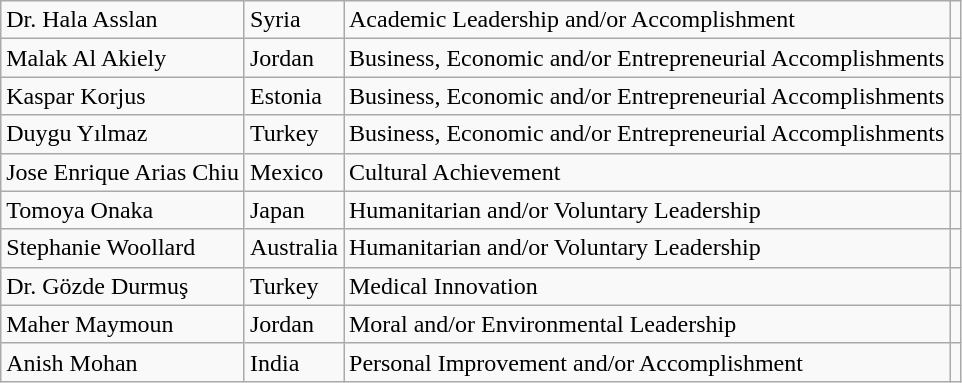<table class="wikitable">
<tr>
<td>Dr. Hala Asslan</td>
<td>Syria</td>
<td>Academic Leadership and/or Accomplishment</td>
<td></td>
</tr>
<tr>
<td>Malak Al Akiely</td>
<td>Jordan</td>
<td>Business, Economic and/or Entrepreneurial Accomplishments</td>
<td></td>
</tr>
<tr>
<td>Kaspar Korjus</td>
<td>Estonia</td>
<td>Business, Economic and/or Entrepreneurial Accomplishments</td>
<td></td>
</tr>
<tr>
<td>Duygu Yılmaz</td>
<td>Turkey</td>
<td>Business, Economic and/or Entrepreneurial Accomplishments</td>
<td></td>
</tr>
<tr>
<td>Jose Enrique Arias Chiu</td>
<td>Mexico</td>
<td>Cultural Achievement</td>
<td></td>
</tr>
<tr>
<td>Tomoya Onaka</td>
<td>Japan</td>
<td>Humanitarian and/or Voluntary Leadership</td>
<td></td>
</tr>
<tr>
<td>Stephanie Woollard</td>
<td>Australia</td>
<td>Humanitarian and/or Voluntary Leadership</td>
<td></td>
</tr>
<tr>
<td>Dr. Gözde Durmuş</td>
<td>Turkey</td>
<td>Medical Innovation</td>
<td></td>
</tr>
<tr>
<td>Maher Maymoun</td>
<td>Jordan</td>
<td>Moral and/or Environmental Leadership</td>
<td></td>
</tr>
<tr>
<td>Anish Mohan</td>
<td>India</td>
<td>Personal Improvement and/or Accomplishment</td>
<td></td>
</tr>
</table>
